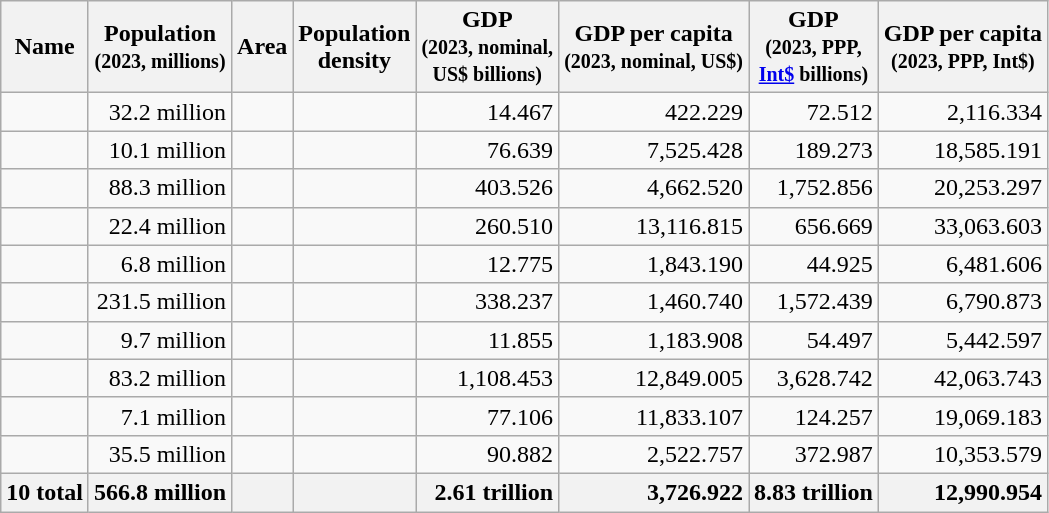<table class="wikitable sortable" style="float:center; text-align:right">
<tr>
<th>Name</th>
<th>Population<br><small>(2023, millions)</small></th>
<th>Area</th>
<th>Population<br>density</th>
<th>GDP<br><small>(2023, nominal,<br>US$ billions)</small></th>
<th>GDP per capita<br><small>(2023, nominal, US$)</small></th>
<th>GDP<br><small>(2023, PPP,<br><a href='#'>Int$</a> billions)</small></th>
<th>GDP per capita<br><small>(2023, PPP, Int$)</small></th>
</tr>
<tr>
<td style="text-align:left"></td>
<td>32.2 million</td>
<td></td>
<td></td>
<td>14.467</td>
<td>422.229</td>
<td>72.512</td>
<td>2,116.334</td>
</tr>
<tr>
<td style="text-align:left"></td>
<td>10.1 million</td>
<td></td>
<td></td>
<td>76.639</td>
<td>7,525.428</td>
<td>189.273</td>
<td>18,585.191</td>
</tr>
<tr>
<td style="text-align:left"></td>
<td>88.3 million</td>
<td></td>
<td></td>
<td>403.526</td>
<td>4,662.520</td>
<td>1,752.856</td>
<td>20,253.297</td>
</tr>
<tr>
<td style="text-align:left"></td>
<td>22.4 million</td>
<td></td>
<td></td>
<td>260.510</td>
<td>13,116.815</td>
<td>656.669</td>
<td>33,063.603</td>
</tr>
<tr>
<td style="text-align:left"></td>
<td>6.8 million</td>
<td></td>
<td></td>
<td>12.775</td>
<td>1,843.190</td>
<td>44.925</td>
<td>6,481.606</td>
</tr>
<tr>
<td style="text-align:left"></td>
<td>231.5 million</td>
<td></td>
<td></td>
<td>338.237</td>
<td>1,460.740</td>
<td>1,572.439</td>
<td>6,790.873</td>
</tr>
<tr>
<td style="text-align:left"></td>
<td>9.7 million</td>
<td></td>
<td></td>
<td>11.855</td>
<td>1,183.908</td>
<td>54.497</td>
<td>5,442.597</td>
</tr>
<tr>
<td style="text-align:left"></td>
<td>83.2 million</td>
<td></td>
<td></td>
<td>1,108.453</td>
<td>12,849.005</td>
<td>3,628.742</td>
<td>42,063.743</td>
</tr>
<tr>
<td style="text-align:left"></td>
<td>7.1 million</td>
<td></td>
<td></td>
<td>77.106</td>
<td>11,833.107</td>
<td>124.257</td>
<td>19,069.183</td>
</tr>
<tr>
<td style="text-align:left"></td>
<td>35.5 million</td>
<td></td>
<td></td>
<td>90.882</td>
<td>2,522.757</td>
<td>372.987</td>
<td>10,353.579</td>
</tr>
<tr class="sortbottom">
<th style="text-align:left">10 total</th>
<th style="text-align:right">566.8 million</th>
<th style="text-align:right"></th>
<th style="text-align:right"></th>
<th style="text-align:right">2.61 trillion</th>
<th style="text-align:right">3,726.922</th>
<th style="text-align:right">8.83 trillion</th>
<th style="text-align:right">12,990.954</th>
</tr>
</table>
